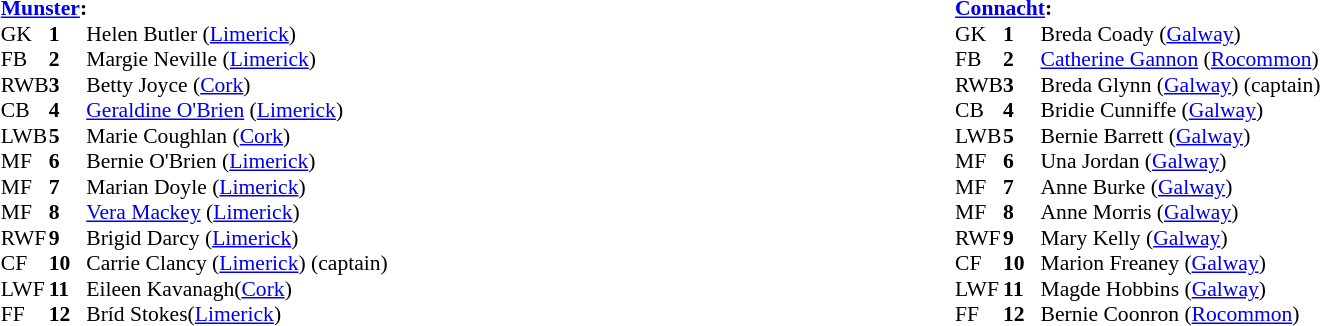<table width="100%">
<tr>
<td valign="top"></td>
<td valign="top" width="50%"><br><table style="font-size: 90%" cellspacing="0" cellpadding="0" align=center>
<tr>
<td colspan="4"><strong><a href='#'>Munster</a>:</strong></td>
</tr>
<tr>
<th width="25"></th>
<th width="25"></th>
</tr>
<tr>
<td>GK</td>
<td><strong>1</strong></td>
<td>Helen Butler (<a href='#'>Limerick</a>)</td>
</tr>
<tr>
<td>FB</td>
<td><strong>2</strong></td>
<td>Margie Neville (<a href='#'>Limerick</a>)</td>
</tr>
<tr>
<td>RWB</td>
<td><strong>3</strong></td>
<td>Betty Joyce (<a href='#'>Cork</a>)</td>
</tr>
<tr>
<td>CB</td>
<td><strong>4</strong></td>
<td><a href='#'>Geraldine O'Brien</a> (<a href='#'>Limerick</a>)</td>
</tr>
<tr>
<td>LWB</td>
<td><strong>5</strong></td>
<td>Marie Coughlan (<a href='#'>Cork</a>)</td>
</tr>
<tr>
<td>MF</td>
<td><strong>6</strong></td>
<td>Bernie O'Brien (<a href='#'>Limerick</a>)</td>
</tr>
<tr>
<td>MF</td>
<td><strong>7</strong></td>
<td>Marian Doyle (<a href='#'>Limerick</a>)</td>
</tr>
<tr>
<td>MF</td>
<td><strong>8</strong></td>
<td><a href='#'>Vera Mackey</a> (<a href='#'>Limerick</a>)</td>
</tr>
<tr>
<td>RWF</td>
<td><strong>9</strong></td>
<td>Brigid Darcy (<a href='#'>Limerick</a>)</td>
</tr>
<tr>
<td>CF</td>
<td><strong>10</strong></td>
<td>Carrie Clancy (<a href='#'>Limerick</a>) (captain)</td>
</tr>
<tr>
<td>LWF</td>
<td><strong>11</strong></td>
<td>Eileen Kavanagh(<a href='#'>Cork</a>)</td>
</tr>
<tr>
<td>FF</td>
<td><strong>12</strong></td>
<td>Bríd Stokes(<a href='#'>Limerick</a>)</td>
</tr>
<tr>
</tr>
</table>
</td>
<td valign="top" width="50%"><br><table style="font-size: 90%" cellspacing="0" cellpadding="0" align=center>
<tr>
<td colspan="4"><strong><a href='#'>Connacht</a>:</strong></td>
</tr>
<tr>
<th width="25"></th>
<th width="25"></th>
</tr>
<tr>
<td>GK</td>
<td><strong>1</strong></td>
<td>Breda Coady (<a href='#'>Galway</a>)</td>
</tr>
<tr>
<td>FB</td>
<td><strong>2</strong></td>
<td><a href='#'>Catherine Gannon</a> (<a href='#'>Rocommon</a>)</td>
</tr>
<tr>
<td>RWB</td>
<td><strong>3</strong></td>
<td>Breda Glynn (<a href='#'>Galway</a>) (captain)</td>
</tr>
<tr>
<td>CB</td>
<td><strong>4</strong></td>
<td>Bridie Cunniffe (<a href='#'>Galway</a>)</td>
</tr>
<tr>
<td>LWB</td>
<td><strong>5</strong></td>
<td>Bernie Barrett (<a href='#'>Galway</a>)</td>
</tr>
<tr>
<td>MF</td>
<td><strong>6</strong></td>
<td>Una Jordan (<a href='#'>Galway</a>)</td>
</tr>
<tr>
<td>MF</td>
<td><strong>7</strong></td>
<td>Anne Burke (<a href='#'>Galway</a>)</td>
</tr>
<tr>
<td>MF</td>
<td><strong>8</strong></td>
<td>Anne Morris (<a href='#'>Galway</a>)</td>
</tr>
<tr>
<td>RWF</td>
<td><strong>9</strong></td>
<td>Mary Kelly (<a href='#'>Galway</a>)</td>
</tr>
<tr>
<td>CF</td>
<td><strong>10</strong></td>
<td>Marion Freaney (<a href='#'>Galway</a>)</td>
</tr>
<tr>
<td>LWF</td>
<td><strong>11</strong></td>
<td>Magde Hobbins (<a href='#'>Galway</a>)</td>
</tr>
<tr>
<td>FF</td>
<td><strong>12</strong></td>
<td>Bernie Coonron (<a href='#'>Rocommon</a>)</td>
</tr>
<tr>
</tr>
</table>
</td>
</tr>
</table>
